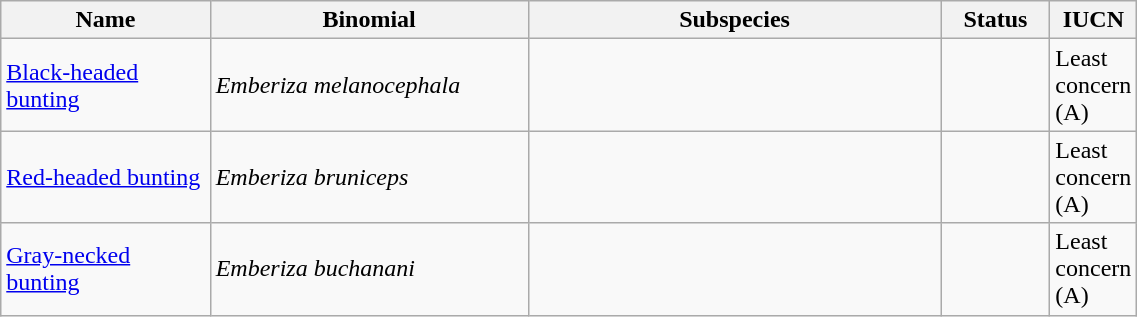<table width=60% class="wikitable">
<tr>
<th width=20%>Name</th>
<th width=30%>Binomial</th>
<th width=40%>Subspecies</th>
<th width=30%>Status</th>
<th width=30%>IUCN</th>
</tr>
<tr>
<td><a href='#'>Black-headed bunting</a><br></td>
<td><em>Emberiza melanocephala</em></td>
<td></td>
<td></td>
<td>Least concern<br>(A)</td>
</tr>
<tr>
<td><a href='#'>Red-headed bunting</a><br></td>
<td><em>Emberiza bruniceps</em></td>
<td></td>
<td></td>
<td>Least concern<br>(A)</td>
</tr>
<tr>
<td><a href='#'>Gray-necked bunting</a><br></td>
<td><em>Emberiza buchanani</em></td>
<td></td>
<td></td>
<td>Least concern<br>(A)</td>
</tr>
</table>
